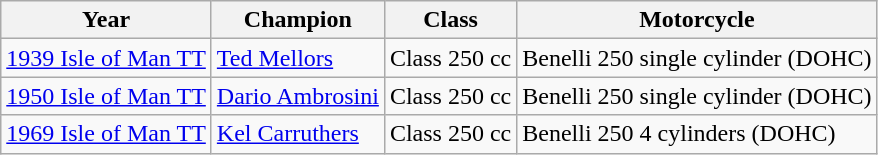<table class="wikitable">
<tr>
<th>Year</th>
<th>Champion</th>
<th>Class</th>
<th>Motorcycle</th>
</tr>
<tr>
<td><a href='#'>1939 Isle of Man TT</a></td>
<td> <a href='#'>Ted Mellors</a></td>
<td>Class 250 cc</td>
<td>Benelli 250 single cylinder (DOHC)</td>
</tr>
<tr>
<td><a href='#'>1950 Isle of Man TT</a></td>
<td> <a href='#'>Dario Ambrosini</a></td>
<td>Class 250 cc</td>
<td>Benelli 250 single cylinder (DOHC)</td>
</tr>
<tr>
<td><a href='#'>1969 Isle of Man TT</a></td>
<td> <a href='#'>Kel Carruthers</a></td>
<td>Class 250 cc</td>
<td>Benelli 250 4 cylinders (DOHC)</td>
</tr>
</table>
